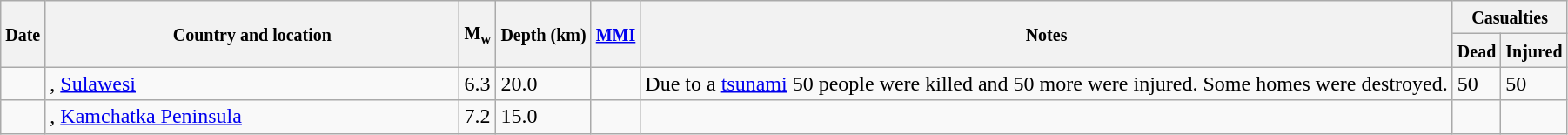<table class="wikitable sortable sort-under" style="border:1px black; margin-left:1em;">
<tr>
<th rowspan="2"><small>Date</small></th>
<th rowspan="2" style="width: 310px"><small>Country and location</small></th>
<th rowspan="2"><small>M<sub>w</sub></small></th>
<th rowspan="2"><small>Depth (km)</small></th>
<th rowspan="2"><small><a href='#'>MMI</a></small></th>
<th rowspan="2" class="unsortable"><small>Notes</small></th>
<th colspan="2"><small>Casualties</small></th>
</tr>
<tr>
<th><small>Dead</small></th>
<th><small>Injured</small></th>
</tr>
<tr>
<td></td>
<td>, <a href='#'>Sulawesi</a></td>
<td>6.3</td>
<td>20.0</td>
<td></td>
<td>Due to a <a href='#'>tsunami</a> 50 people were killed and 50 more were injured. Some homes were destroyed.</td>
<td>50</td>
<td>50</td>
</tr>
<tr>
<td></td>
<td>, <a href='#'>Kamchatka Peninsula</a></td>
<td>7.2</td>
<td>15.0</td>
<td></td>
<td></td>
<td></td>
<td></td>
</tr>
</table>
